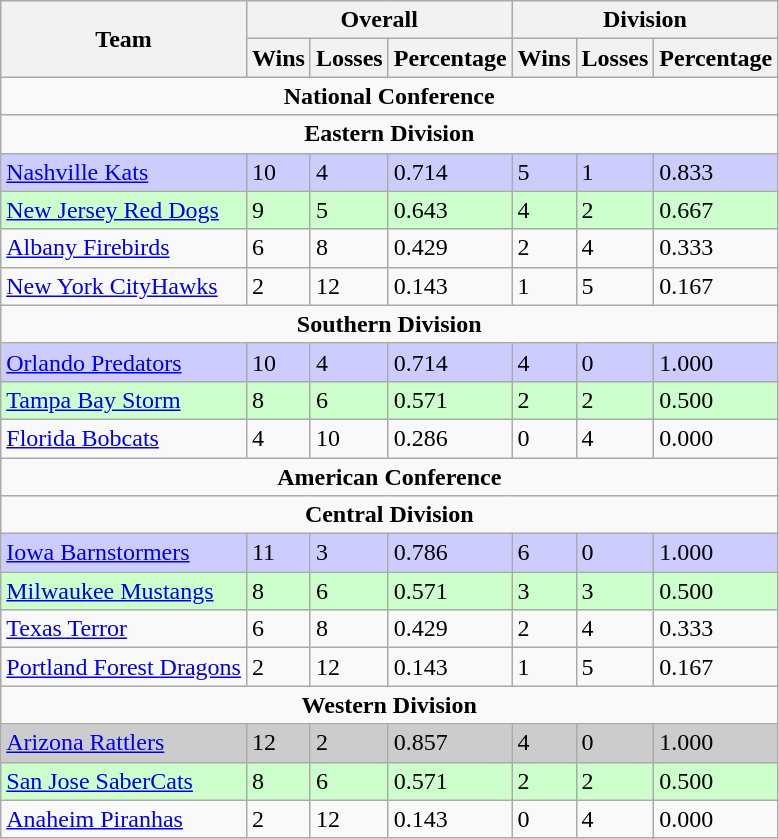<table class="wikitable">
<tr>
<th rowspan="2" align="center">Team</th>
<th colspan="3" align="center">Overall</th>
<th colspan="3" align="center">Division</th>
</tr>
<tr>
<th>Wins</th>
<th>Losses</th>
<th>Percentage</th>
<th>Wins</th>
<th>Losses</th>
<th>Percentage</th>
</tr>
<tr>
<td colspan="7" align="center"><strong>National Conference</strong></td>
</tr>
<tr>
<td colspan="7" align="center"><strong>Eastern Division</strong></td>
</tr>
<tr bgcolor=#ccccff>
<td><a href='#'>Nashville Kats</a></td>
<td>10</td>
<td>4</td>
<td>0.714</td>
<td>5</td>
<td>1</td>
<td>0.833</td>
</tr>
<tr bgcolor=#ccffcc>
<td><a href='#'>New Jersey Red Dogs</a></td>
<td>9</td>
<td>5</td>
<td>0.643</td>
<td>4</td>
<td>2</td>
<td>0.667</td>
</tr>
<tr>
<td><a href='#'>Albany Firebirds</a></td>
<td>6</td>
<td>8</td>
<td>0.429</td>
<td>2</td>
<td>4</td>
<td>0.333</td>
</tr>
<tr>
<td><a href='#'>New York CityHawks</a></td>
<td>2</td>
<td>12</td>
<td>0.143</td>
<td>1</td>
<td>5</td>
<td>0.167</td>
</tr>
<tr>
<td colspan="7" align="center"><strong>Southern Division</strong></td>
</tr>
<tr bgcolor=#ccccff>
<td><a href='#'>Orlando Predators</a></td>
<td>10</td>
<td>4</td>
<td>0.714</td>
<td>4</td>
<td>0</td>
<td>1.000</td>
</tr>
<tr bgcolor=#ccffcc>
<td><a href='#'>Tampa Bay Storm</a></td>
<td>8</td>
<td>6</td>
<td>0.571</td>
<td>2</td>
<td>2</td>
<td>0.500</td>
</tr>
<tr>
<td><a href='#'>Florida Bobcats</a></td>
<td>4</td>
<td>10</td>
<td>0.286</td>
<td>0</td>
<td>4</td>
<td>0.000</td>
</tr>
<tr>
<td colspan="7" align="center"><strong>American Conference</strong></td>
</tr>
<tr>
<td colspan="7" align="center"><strong>Central Division</strong></td>
</tr>
<tr bgcolor=#ccccff>
<td><a href='#'>Iowa Barnstormers</a></td>
<td>11</td>
<td>3</td>
<td>0.786</td>
<td>6</td>
<td>0</td>
<td>1.000</td>
</tr>
<tr bgcolor=#ccffcc>
<td><a href='#'>Milwaukee Mustangs</a></td>
<td>8</td>
<td>6</td>
<td>0.571</td>
<td>3</td>
<td>3</td>
<td>0.500</td>
</tr>
<tr>
<td><a href='#'>Texas Terror</a></td>
<td>6</td>
<td>8</td>
<td>0.429</td>
<td>2</td>
<td>4</td>
<td>0.333</td>
</tr>
<tr>
<td><a href='#'>Portland Forest Dragons</a></td>
<td>2</td>
<td>12</td>
<td>0.143</td>
<td>1</td>
<td>5</td>
<td>0.167</td>
</tr>
<tr>
<td colspan="7" align="center"><strong>Western Division</strong></td>
</tr>
<tr bgcolor=#cccccc>
<td><a href='#'>Arizona Rattlers</a></td>
<td>12</td>
<td>2</td>
<td>0.857</td>
<td>4</td>
<td>0</td>
<td>1.000</td>
</tr>
<tr bgcolor=#ccffcc>
<td><a href='#'>San Jose SaberCats</a></td>
<td>8</td>
<td>6</td>
<td>0.571</td>
<td>2</td>
<td>2</td>
<td>0.500</td>
</tr>
<tr>
<td><a href='#'>Anaheim Piranhas</a></td>
<td>2</td>
<td>12</td>
<td>0.143</td>
<td>0</td>
<td>4</td>
<td>0.000</td>
</tr>
</table>
